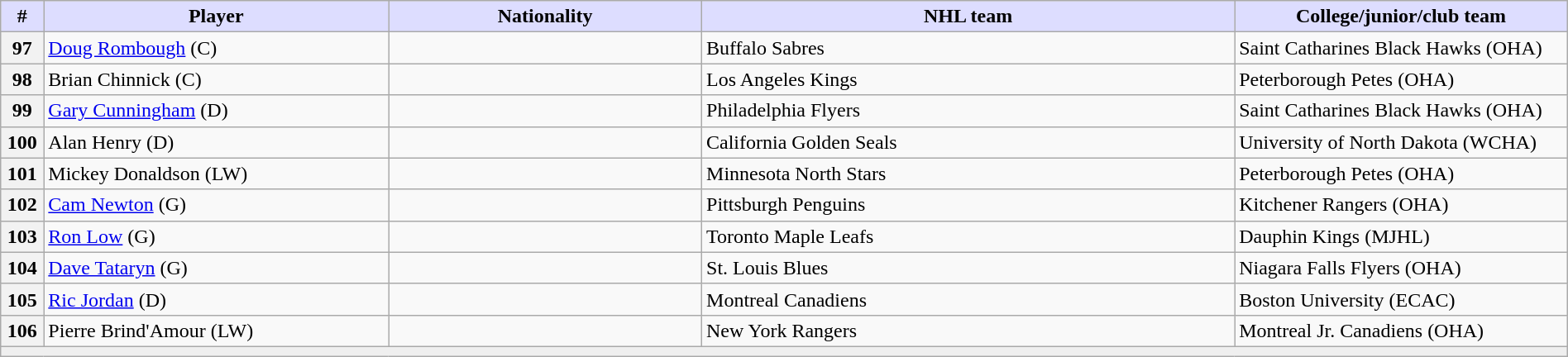<table class="wikitable" style="width: 100%">
<tr>
<th style="background:#ddf; width:2.75%;">#</th>
<th style="background:#ddf; width:22.0%;">Player</th>
<th style="background:#ddf; width:20.0%;">Nationality</th>
<th style="background:#ddf; width:34.0%;">NHL team</th>
<th style="background:#ddf; width:100.0%;">College/junior/club team</th>
</tr>
<tr>
<th>97</th>
<td><a href='#'>Doug Rombough</a> (C)</td>
<td></td>
<td>Buffalo Sabres</td>
<td>Saint Catharines Black Hawks (OHA)</td>
</tr>
<tr>
<th>98</th>
<td>Brian Chinnick (C)</td>
<td></td>
<td>Los Angeles Kings</td>
<td>Peterborough Petes (OHA)</td>
</tr>
<tr>
<th>99</th>
<td><a href='#'>Gary Cunningham</a> (D)</td>
<td></td>
<td>Philadelphia Flyers</td>
<td>Saint Catharines Black Hawks (OHA)</td>
</tr>
<tr>
<th>100</th>
<td>Alan Henry (D)</td>
<td></td>
<td>California Golden Seals</td>
<td>University of North Dakota (WCHA)</td>
</tr>
<tr>
<th>101</th>
<td>Mickey Donaldson (LW)</td>
<td></td>
<td>Minnesota North Stars</td>
<td>Peterborough Petes (OHA)</td>
</tr>
<tr>
<th>102</th>
<td><a href='#'>Cam Newton</a> (G)</td>
<td></td>
<td>Pittsburgh Penguins</td>
<td>Kitchener Rangers (OHA)</td>
</tr>
<tr>
<th>103</th>
<td><a href='#'>Ron Low</a> (G)</td>
<td></td>
<td>Toronto Maple Leafs</td>
<td>Dauphin Kings (MJHL)</td>
</tr>
<tr>
<th>104</th>
<td><a href='#'>Dave Tataryn</a> (G)</td>
<td></td>
<td>St. Louis Blues</td>
<td>Niagara Falls Flyers (OHA)</td>
</tr>
<tr>
<th>105</th>
<td><a href='#'>Ric Jordan</a> (D)</td>
<td></td>
<td>Montreal Canadiens</td>
<td>Boston University (ECAC)</td>
</tr>
<tr>
<th>106</th>
<td>Pierre Brind'Amour (LW)</td>
<td></td>
<td>New York Rangers</td>
<td>Montreal Jr. Canadiens (OHA)</td>
</tr>
<tr>
<td align=center colspan="6" bgcolor="#efefef"></td>
</tr>
</table>
